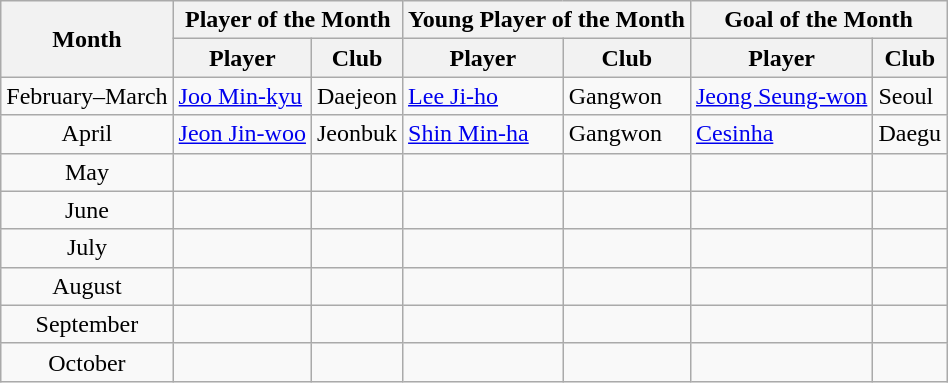<table class="wikitable">
<tr>
<th rowspan="2">Month</th>
<th colspan="2">Player of the Month</th>
<th colspan="2">Young Player of the Month</th>
<th colspan="2">Goal of the Month</th>
</tr>
<tr>
<th>Player</th>
<th>Club</th>
<th>Player</th>
<th>Club</th>
<th>Player</th>
<th>Club</th>
</tr>
<tr>
<td align=center>February–March</td>
<td> <a href='#'>Joo Min-kyu</a></td>
<td>Daejeon</td>
<td> <a href='#'>Lee Ji-ho</a></td>
<td>Gangwon</td>
<td> <a href='#'>Jeong Seung-won</a></td>
<td>Seoul</td>
</tr>
<tr>
<td align=center>April</td>
<td> <a href='#'>Jeon Jin-woo</a></td>
<td>Jeonbuk</td>
<td> <a href='#'>Shin Min-ha</a></td>
<td>Gangwon</td>
<td> <a href='#'>Cesinha</a></td>
<td>Daegu</td>
</tr>
<tr>
<td align=center>May</td>
<td></td>
<td></td>
<td></td>
<td></td>
<td></td>
<td></td>
</tr>
<tr>
<td align=center>June</td>
<td></td>
<td></td>
<td></td>
<td></td>
<td></td>
<td></td>
</tr>
<tr>
<td align=center>July</td>
<td></td>
<td></td>
<td></td>
<td></td>
<td></td>
<td></td>
</tr>
<tr>
<td align=center>August</td>
<td></td>
<td></td>
<td></td>
<td></td>
<td></td>
<td></td>
</tr>
<tr>
<td align=center>September</td>
<td></td>
<td></td>
<td></td>
<td></td>
<td></td>
<td></td>
</tr>
<tr>
<td align=center>October</td>
<td></td>
<td></td>
<td></td>
<td></td>
<td></td>
<td></td>
</tr>
</table>
